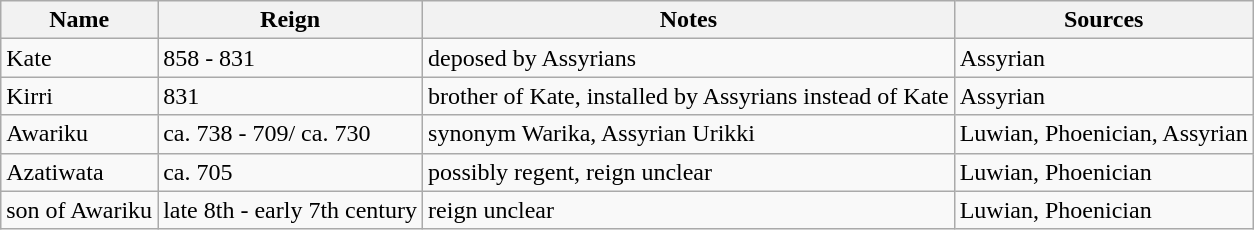<table class="wikitable">
<tr>
<th>Name</th>
<th>Reign</th>
<th>Notes</th>
<th>Sources</th>
</tr>
<tr>
<td>Kate</td>
<td>858 - 831</td>
<td>deposed by Assyrians</td>
<td>Assyrian</td>
</tr>
<tr>
<td>Kirri</td>
<td>831</td>
<td>brother of Kate, installed by Assyrians instead of Kate</td>
<td>Assyrian</td>
</tr>
<tr>
<td>Awariku</td>
<td>ca. 738 - 709/ ca. 730</td>
<td>synonym Warika, Assyrian Urikki</td>
<td>Luwian, Phoenician, Assyrian</td>
</tr>
<tr>
<td>Azatiwata</td>
<td>ca. 705</td>
<td>possibly regent, reign unclear</td>
<td>Luwian, Phoenician</td>
</tr>
<tr>
<td>son of Awariku</td>
<td>late 8th - early 7th century</td>
<td>reign unclear</td>
<td>Luwian, Phoenician</td>
</tr>
</table>
